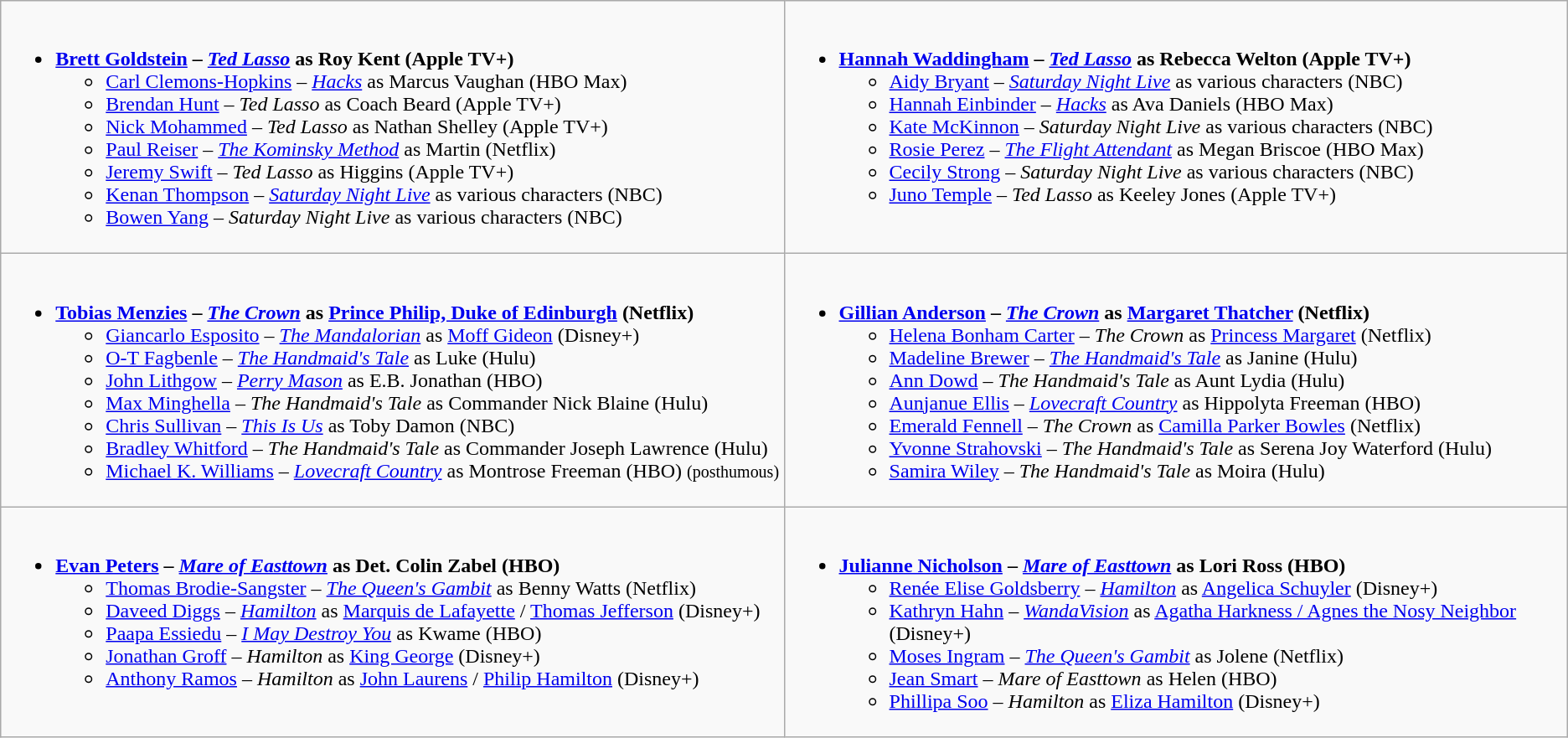<table class="wikitable">
<tr>
<td style="vertical-align:top;" width="50%"><br><ul><li><strong><a href='#'>Brett Goldstein</a> – <em><a href='#'>Ted Lasso</a></em> as Roy Kent (Apple TV+)</strong><ul><li><a href='#'>Carl Clemons-Hopkins</a> – <em><a href='#'>Hacks</a></em> as Marcus Vaughan (HBO Max)</li><li><a href='#'>Brendan Hunt</a> – <em>Ted Lasso</em> as Coach Beard (Apple TV+)</li><li><a href='#'>Nick Mohammed</a> – <em>Ted Lasso</em> as Nathan Shelley (Apple TV+)</li><li><a href='#'>Paul Reiser</a> – <em><a href='#'>The Kominsky Method</a></em> as Martin (Netflix)</li><li><a href='#'>Jeremy Swift</a> – <em>Ted Lasso</em> as Higgins (Apple TV+)</li><li><a href='#'>Kenan Thompson</a> – <em><a href='#'>Saturday Night Live</a></em> as various characters (NBC)</li><li><a href='#'>Bowen Yang</a> – <em>Saturday Night Live</em> as various characters (NBC)</li></ul></li></ul></td>
<td style="vertical-align:top;" width="50%"><br><ul><li><strong><a href='#'>Hannah Waddingham</a> – <em><a href='#'>Ted Lasso</a></em> as Rebecca Welton (Apple TV+)</strong><ul><li><a href='#'>Aidy Bryant</a> – <em><a href='#'>Saturday Night Live</a></em> as various characters (NBC)</li><li><a href='#'>Hannah Einbinder</a> – <em><a href='#'>Hacks</a></em> as Ava Daniels (HBO Max)</li><li><a href='#'>Kate McKinnon</a> – <em>Saturday Night Live</em> as various characters (NBC)</li><li><a href='#'>Rosie Perez</a> – <em><a href='#'>The Flight Attendant</a></em> as Megan Briscoe (HBO Max)</li><li><a href='#'>Cecily Strong</a> – <em>Saturday Night Live</em> as various characters (NBC)</li><li><a href='#'>Juno Temple</a> – <em>Ted Lasso</em> as Keeley Jones (Apple TV+)</li></ul></li></ul></td>
</tr>
<tr>
<td style="vertical-align:top;" width="50%"><br><ul><li><strong><a href='#'>Tobias Menzies</a> – <em><a href='#'>The Crown</a></em> as <a href='#'>Prince Philip, Duke of Edinburgh</a> (Netflix)</strong><ul><li><a href='#'>Giancarlo Esposito</a> – <em><a href='#'>The Mandalorian</a></em> as <a href='#'>Moff Gideon</a> (Disney+)</li><li><a href='#'>O-T Fagbenle</a> – <em><a href='#'>The Handmaid's Tale</a></em> as Luke (Hulu)</li><li><a href='#'>John Lithgow</a> – <em><a href='#'>Perry Mason</a></em> as E.B. Jonathan (HBO)</li><li><a href='#'>Max Minghella</a> – <em>The Handmaid's Tale</em> as Commander Nick Blaine (Hulu)</li><li><a href='#'>Chris Sullivan</a> – <em><a href='#'>This Is Us</a></em> as Toby Damon (NBC)</li><li><a href='#'>Bradley Whitford</a> – <em>The Handmaid's Tale</em> as Commander Joseph Lawrence (Hulu)</li><li><a href='#'>Michael K. Williams</a> – <em><a href='#'>Lovecraft Country</a></em> as Montrose Freeman (HBO) <small>(posthumous)</small></li></ul></li></ul></td>
<td style="vertical-align:top;" width="50%"><br><ul><li><strong><a href='#'>Gillian Anderson</a> – <em><a href='#'>The Crown</a></em> as <a href='#'>Margaret Thatcher</a> (Netflix)</strong><ul><li><a href='#'>Helena Bonham Carter</a> – <em>The Crown</em> as <a href='#'>Princess Margaret</a> (Netflix)</li><li><a href='#'>Madeline Brewer</a> – <em><a href='#'>The Handmaid's Tale</a></em> as Janine (Hulu)</li><li><a href='#'>Ann Dowd</a> – <em>The Handmaid's Tale</em> as Aunt Lydia (Hulu)</li><li><a href='#'>Aunjanue Ellis</a> – <em><a href='#'>Lovecraft Country</a></em> as Hippolyta Freeman (HBO)</li><li><a href='#'>Emerald Fennell</a> – <em>The Crown</em> as <a href='#'>Camilla Parker Bowles</a> (Netflix)</li><li><a href='#'>Yvonne Strahovski</a> – <em>The Handmaid's Tale</em> as Serena Joy Waterford (Hulu)</li><li><a href='#'>Samira Wiley</a> – <em>The Handmaid's Tale</em> as Moira (Hulu)</li></ul></li></ul></td>
</tr>
<tr>
<td style="vertical-align:top;" width="50%"><br><ul><li><strong><a href='#'>Evan Peters</a> – <em><a href='#'>Mare of Easttown</a></em> as Det. Colin Zabel (HBO)</strong><ul><li><a href='#'>Thomas Brodie-Sangster</a> – <em><a href='#'>The Queen's Gambit</a></em> as Benny Watts (Netflix)</li><li><a href='#'>Daveed Diggs</a> – <em><a href='#'>Hamilton</a></em> as <a href='#'>Marquis de Lafayette</a> / <a href='#'>Thomas Jefferson</a> (Disney+)</li><li><a href='#'>Paapa Essiedu</a> – <em><a href='#'>I May Destroy You</a></em> as Kwame (HBO)</li><li><a href='#'>Jonathan Groff</a> – <em>Hamilton</em> as <a href='#'>King George</a> (Disney+)</li><li><a href='#'>Anthony Ramos</a> – <em>Hamilton</em> as <a href='#'>John Laurens</a> / <a href='#'>Philip Hamilton</a> (Disney+)</li></ul></li></ul></td>
<td style="vertical-align:top;" width="50%"><br><ul><li><strong><a href='#'>Julianne Nicholson</a> – <em><a href='#'>Mare of Easttown</a></em> as Lori Ross (HBO)</strong><ul><li><a href='#'>Renée Elise Goldsberry</a> – <em><a href='#'>Hamilton</a></em> as <a href='#'>Angelica Schuyler</a> (Disney+)</li><li><a href='#'>Kathryn Hahn</a> – <em><a href='#'>WandaVision</a></em> as <a href='#'>Agatha Harkness / Agnes the Nosy Neighbor</a> (Disney+)</li><li><a href='#'>Moses Ingram</a> – <em><a href='#'>The Queen's Gambit</a></em> as Jolene (Netflix)</li><li><a href='#'>Jean Smart</a> – <em>Mare of Easttown</em> as Helen (HBO)</li><li><a href='#'>Phillipa Soo</a> – <em>Hamilton</em> as <a href='#'>Eliza Hamilton</a> (Disney+)</li></ul></li></ul></td>
</tr>
</table>
